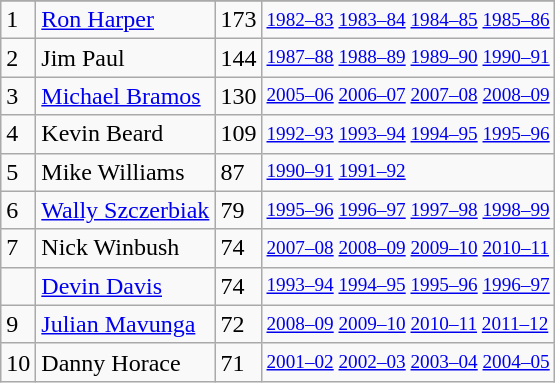<table class="wikitable">
<tr>
</tr>
<tr>
<td>1</td>
<td><a href='#'>Ron Harper</a></td>
<td>173</td>
<td style="font-size:80%;"><a href='#'>1982–83</a> <a href='#'>1983–84</a> <a href='#'>1984–85</a> <a href='#'>1985–86</a></td>
</tr>
<tr>
<td>2</td>
<td>Jim Paul</td>
<td>144</td>
<td style="font-size:80%;"><a href='#'>1987–88</a> <a href='#'>1988–89</a> <a href='#'>1989–90</a> <a href='#'>1990–91</a></td>
</tr>
<tr>
<td>3</td>
<td><a href='#'>Michael Bramos</a></td>
<td>130</td>
<td style="font-size:80%;"><a href='#'>2005–06</a> <a href='#'>2006–07</a> <a href='#'>2007–08</a> <a href='#'>2008–09</a></td>
</tr>
<tr>
<td>4</td>
<td>Kevin Beard</td>
<td>109</td>
<td style="font-size:80%;"><a href='#'>1992–93</a> <a href='#'>1993–94</a> <a href='#'>1994–95</a> <a href='#'>1995–96</a></td>
</tr>
<tr>
<td>5</td>
<td>Mike Williams</td>
<td>87</td>
<td style="font-size:80%;"><a href='#'>1990–91</a> <a href='#'>1991–92</a></td>
</tr>
<tr>
<td>6</td>
<td><a href='#'>Wally Szczerbiak</a></td>
<td>79</td>
<td style="font-size:80%;"><a href='#'>1995–96</a> <a href='#'>1996–97</a> <a href='#'>1997–98</a> <a href='#'>1998–99</a></td>
</tr>
<tr>
<td>7</td>
<td>Nick Winbush</td>
<td>74</td>
<td style="font-size:80%;"><a href='#'>2007–08</a> <a href='#'>2008–09</a> <a href='#'>2009–10</a> <a href='#'>2010–11</a></td>
</tr>
<tr>
<td></td>
<td><a href='#'>Devin Davis</a></td>
<td>74</td>
<td style="font-size:80%;"><a href='#'>1993–94</a> <a href='#'>1994–95</a> <a href='#'>1995–96</a> <a href='#'>1996–97</a></td>
</tr>
<tr>
<td>9</td>
<td><a href='#'>Julian Mavunga</a></td>
<td>72</td>
<td style="font-size:80%;"><a href='#'>2008–09</a> <a href='#'>2009–10</a> <a href='#'>2010–11</a> <a href='#'>2011–12</a></td>
</tr>
<tr>
<td>10</td>
<td>Danny Horace</td>
<td>71</td>
<td style="font-size:80%;"><a href='#'>2001–02</a> <a href='#'>2002–03</a> <a href='#'>2003–04</a> <a href='#'>2004–05</a></td>
</tr>
</table>
